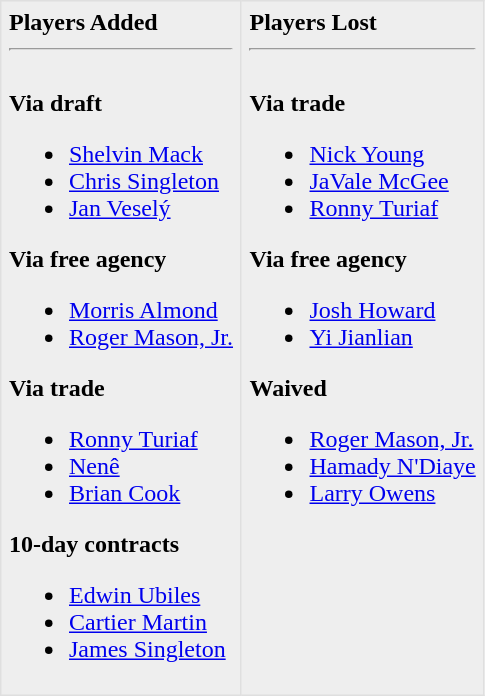<table border=1 style="border-collapse:collapse; background-color:#eeeeee" bordercolor="#DFDFDF" cellpadding="5">
<tr>
<td valign="top"><strong>Players Added</strong> <hr><br><strong>Via draft</strong><ul><li><a href='#'>Shelvin Mack</a></li><li><a href='#'>Chris Singleton</a></li><li><a href='#'>Jan Veselý</a></li></ul><strong>Via free agency</strong><ul><li><a href='#'>Morris Almond</a></li><li><a href='#'>Roger Mason, Jr.</a></li></ul><strong>Via trade</strong><ul><li><a href='#'>Ronny Turiaf</a></li><li><a href='#'>Nenê</a></li><li><a href='#'>Brian Cook</a></li></ul><strong>10-day contracts</strong><ul><li><a href='#'>Edwin Ubiles</a></li><li><a href='#'>Cartier Martin</a></li><li><a href='#'>James Singleton</a></li></ul></td>
<td valign="top"><strong>Players Lost</strong> <hr><br><strong>Via trade</strong><ul><li><a href='#'>Nick Young</a></li><li><a href='#'>JaVale McGee</a></li><li><a href='#'>Ronny Turiaf</a></li></ul><strong>Via free agency</strong><ul><li><a href='#'>Josh Howard</a></li><li><a href='#'>Yi Jianlian</a></li></ul><strong>Waived</strong><ul><li><a href='#'>Roger Mason, Jr.</a></li><li><a href='#'>Hamady N'Diaye</a></li><li><a href='#'>Larry Owens</a></li></ul></td>
</tr>
</table>
